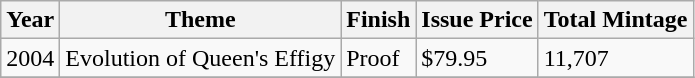<table class="wikitable">
<tr>
<th>Year</th>
<th>Theme</th>
<th>Finish</th>
<th>Issue Price</th>
<th>Total Mintage</th>
</tr>
<tr>
<td>2004</td>
<td>Evolution of Queen's Effigy</td>
<td>Proof</td>
<td>$79.95</td>
<td>11,707</td>
</tr>
<tr>
</tr>
</table>
